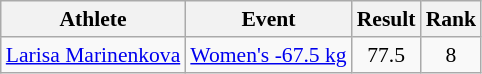<table class="wikitable" style="font-size:90%">
<tr>
<th>Athlete</th>
<th>Event</th>
<th>Result</th>
<th>Rank</th>
</tr>
<tr>
<td><a href='#'>Larisa Marinenkova</a></td>
<td><a href='#'>Women's -67.5 kg</a></td>
<td align="center">77.5</td>
<td align="center">8</td>
</tr>
</table>
